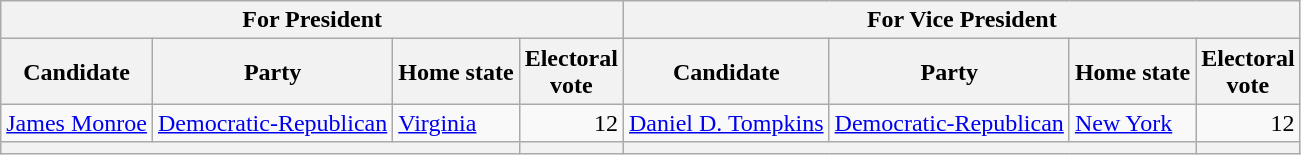<table class=wikitable>
<tr>
<th colspan=4>For President</th>
<th colspan=4>For Vice President</th>
</tr>
<tr>
<th>Candidate</th>
<th>Party</th>
<th>Home state</th>
<th>Electoral<br>vote</th>
<th>Candidate</th>
<th>Party</th>
<th>Home state</th>
<th>Electoral<br>vote</th>
</tr>
<tr>
<td><a href='#'>James Monroe</a></td>
<td><a href='#'>Democratic-Republican</a></td>
<td><a href='#'>Virginia</a></td>
<td align=right>12</td>
<td><a href='#'>Daniel D. Tompkins</a></td>
<td><a href='#'>Democratic-Republican</a></td>
<td><a href='#'>New York</a></td>
<td align=right>12</td>
</tr>
<tr>
<th colspan=3></th>
<th></th>
<th colspan=3></th>
<th></th>
</tr>
</table>
